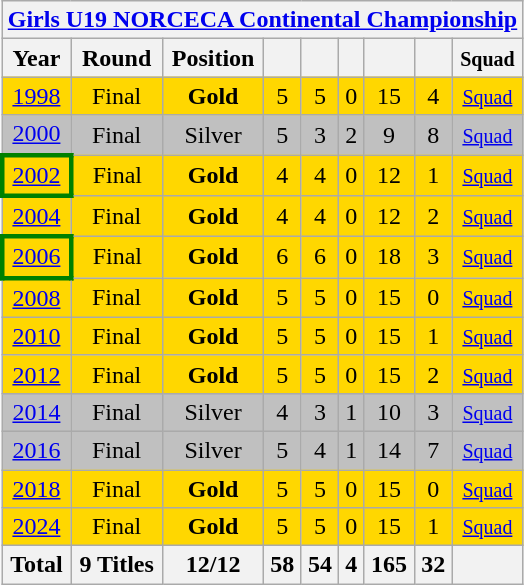<table class="wikitable" style="text-align: center;">
<tr>
<th colspan=9><a href='#'>Girls U19 NORCECA Continental Championship</a></th>
</tr>
<tr>
<th>Year</th>
<th>Round</th>
<th>Position</th>
<th></th>
<th></th>
<th></th>
<th></th>
<th></th>
<th><small>Squad</small></th>
</tr>
<tr bgcolor=gold>
<td> <a href='#'>1998</a></td>
<td>Final</td>
<td><strong>Gold</strong></td>
<td>5</td>
<td>5</td>
<td>0</td>
<td>15</td>
<td>4</td>
<td><small><a href='#'>Squad</a></small></td>
</tr>
<tr bgcolor=silver>
<td> <a href='#'>2000</a></td>
<td>Final</td>
<td>Silver</td>
<td>5</td>
<td>3</td>
<td>2</td>
<td>9</td>
<td>8</td>
<td><small><a href='#'>Squad</a></small></td>
</tr>
<tr bgcolor=gold>
<td style="border:3px solid green"> <a href='#'>2002</a></td>
<td>Final</td>
<td><strong>Gold</strong></td>
<td>4</td>
<td>4</td>
<td>0</td>
<td>12</td>
<td>1</td>
<td><small><a href='#'>Squad</a></small></td>
</tr>
<tr bgcolor=gold>
<td> <a href='#'>2004</a></td>
<td>Final</td>
<td><strong>Gold</strong></td>
<td>4</td>
<td>4</td>
<td>0</td>
<td>12</td>
<td>2</td>
<td><small><a href='#'>Squad</a></small></td>
</tr>
<tr bgcolor=gold>
<td style="border:3px solid green"> <a href='#'>2006</a></td>
<td>Final</td>
<td><strong>Gold</strong></td>
<td>6</td>
<td>6</td>
<td>0</td>
<td>18</td>
<td>3</td>
<td><small><a href='#'>Squad</a></small></td>
</tr>
<tr bgcolor=gold>
<td> <a href='#'>2008</a></td>
<td>Final</td>
<td><strong>Gold</strong></td>
<td>5</td>
<td>5</td>
<td>0</td>
<td>15</td>
<td>0</td>
<td><small><a href='#'>Squad</a></small></td>
</tr>
<tr bgcolor=gold>
<td> <a href='#'>2010</a></td>
<td>Final</td>
<td><strong>Gold</strong></td>
<td>5</td>
<td>5</td>
<td>0</td>
<td>15</td>
<td>1</td>
<td><small><a href='#'>Squad</a></small></td>
</tr>
<tr bgcolor=gold>
<td> <a href='#'>2012</a></td>
<td>Final</td>
<td><strong>Gold</strong></td>
<td>5</td>
<td>5</td>
<td>0</td>
<td>15</td>
<td>2</td>
<td><small><a href='#'>Squad</a></small></td>
</tr>
<tr bgcolor=silver>
<td> <a href='#'>2014</a></td>
<td>Final</td>
<td>Silver</td>
<td>4</td>
<td>3</td>
<td>1</td>
<td>10</td>
<td>3</td>
<td><small><a href='#'>Squad</a></small></td>
</tr>
<tr bgcolor=silver>
<td> <a href='#'>2016</a></td>
<td>Final</td>
<td>Silver</td>
<td>5</td>
<td>4</td>
<td>1</td>
<td>14</td>
<td>7</td>
<td><small> <a href='#'>Squad</a></small></td>
</tr>
<tr bgcolor=gold>
<td> <a href='#'>2018</a></td>
<td>Final</td>
<td><strong>Gold</strong></td>
<td>5</td>
<td>5</td>
<td>0</td>
<td>15</td>
<td>0</td>
<td><small> <a href='#'>Squad</a></small></td>
</tr>
<tr bgcolor=gold>
<td> <a href='#'>2024</a></td>
<td>Final</td>
<td><strong>Gold</strong></td>
<td>5</td>
<td>5</td>
<td>0</td>
<td>15</td>
<td>1</td>
<td><small> <a href='#'>Squad</a></small></td>
</tr>
<tr>
<th>Total</th>
<th>9 Titles</th>
<th>12/12</th>
<th>58</th>
<th>54</th>
<th>4</th>
<th>165</th>
<th>32</th>
<th></th>
</tr>
</table>
